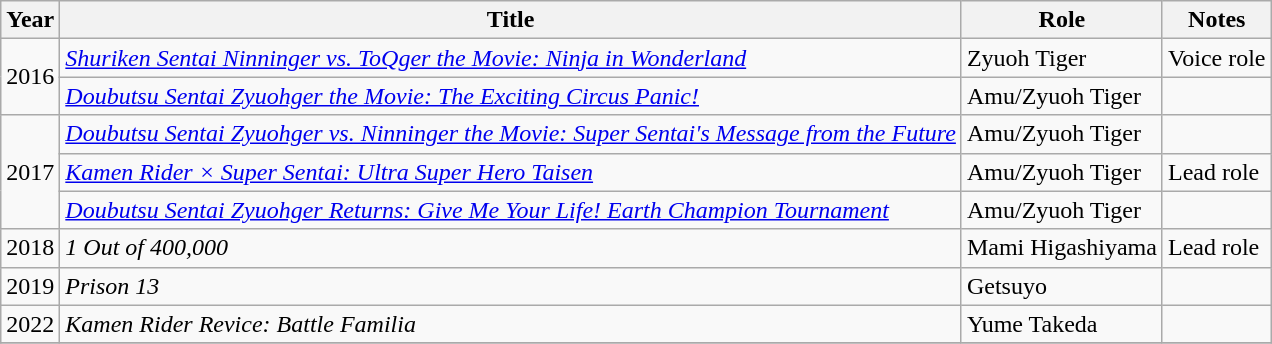<table class="wikitable sortable">
<tr>
<th>Year</th>
<th>Title</th>
<th>Role</th>
<th>Notes</th>
</tr>
<tr>
<td rowspan="2">2016</td>
<td><em><a href='#'>Shuriken Sentai Ninninger vs. ToQger the Movie: Ninja in Wonderland</a></em></td>
<td>Zyuoh Tiger</td>
<td>Voice role</td>
</tr>
<tr>
<td><em><a href='#'>Doubutsu Sentai Zyuohger the Movie: The Exciting Circus Panic!</a></em></td>
<td>Amu/Zyuoh Tiger</td>
<td></td>
</tr>
<tr>
<td rowspan="3">2017</td>
<td><em><a href='#'>Doubutsu Sentai Zyuohger vs. Ninninger the Movie: Super Sentai's Message from the Future</a></em></td>
<td>Amu/Zyuoh Tiger</td>
<td></td>
</tr>
<tr>
<td><em><a href='#'>Kamen Rider × Super Sentai: Ultra Super Hero Taisen</a></em></td>
<td>Amu/Zyuoh Tiger</td>
<td>Lead role</td>
</tr>
<tr>
<td><em><a href='#'>Doubutsu Sentai Zyuohger Returns: Give Me Your Life! Earth Champion Tournament</a></em></td>
<td>Amu/Zyuoh Tiger</td>
<td></td>
</tr>
<tr>
<td>2018</td>
<td><em>1 Out of 400,000</em></td>
<td>Mami Higashiyama</td>
<td>Lead role</td>
</tr>
<tr>
<td>2019</td>
<td><em>Prison 13</em></td>
<td>Getsuyo</td>
<td></td>
</tr>
<tr>
<td>2022</td>
<td><em>Kamen Rider Revice: Battle Familia</em></td>
<td>Yume Takeda</td>
<td></td>
</tr>
<tr>
</tr>
</table>
